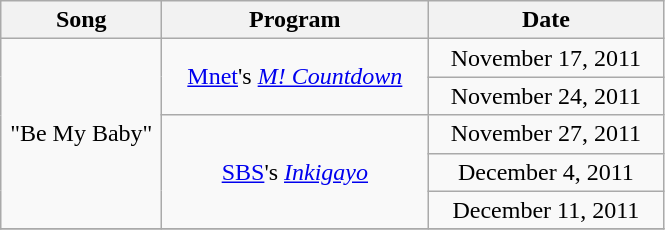<table class="wikitable" style="text-align:center">
<tr>
<th width="100">Song</th>
<th width="170">Program</th>
<th width="150">Date</th>
</tr>
<tr>
<td rowspan="5">"Be My Baby"</td>
<td rowspan="2"><a href='#'>Mnet</a>'s <em><a href='#'>M! Countdown</a></em></td>
<td>November 17, 2011</td>
</tr>
<tr>
<td>November 24, 2011</td>
</tr>
<tr>
<td rowspan="3"><a href='#'>SBS</a>'s <em><a href='#'>Inkigayo</a></em></td>
<td>November 27, 2011</td>
</tr>
<tr>
<td>December 4, 2011</td>
</tr>
<tr>
<td>December 11, 2011</td>
</tr>
<tr>
</tr>
</table>
